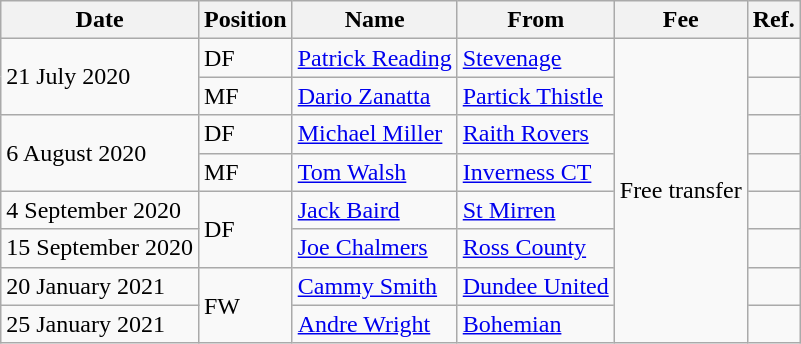<table class="wikitable">
<tr>
<th>Date</th>
<th>Position</th>
<th>Name</th>
<th>From</th>
<th>Fee</th>
<th>Ref.</th>
</tr>
<tr>
<td rowspan="2">21 July 2020</td>
<td>DF</td>
<td><a href='#'>Patrick Reading</a></td>
<td> <a href='#'>Stevenage</a></td>
<td rowspan="8">Free transfer</td>
<td></td>
</tr>
<tr>
<td>MF</td>
<td> <a href='#'>Dario Zanatta</a></td>
<td><a href='#'>Partick Thistle</a></td>
<td></td>
</tr>
<tr>
<td rowspan="2">6 August 2020</td>
<td>DF</td>
<td><a href='#'>Michael Miller</a></td>
<td><a href='#'>Raith Rovers</a></td>
<td></td>
</tr>
<tr>
<td>MF</td>
<td><a href='#'>Tom Walsh</a></td>
<td><a href='#'>Inverness CT</a></td>
<td></td>
</tr>
<tr>
<td>4 September 2020</td>
<td rowspan="2">DF</td>
<td><a href='#'>Jack Baird</a></td>
<td><a href='#'>St Mirren</a></td>
<td></td>
</tr>
<tr>
<td>15 September 2020</td>
<td><a href='#'>Joe Chalmers</a></td>
<td><a href='#'>Ross County</a></td>
<td></td>
</tr>
<tr>
<td>20 January 2021</td>
<td rowspan="2">FW</td>
<td><a href='#'>Cammy Smith</a></td>
<td><a href='#'>Dundee United</a></td>
<td></td>
</tr>
<tr>
<td>25 January 2021</td>
<td> <a href='#'>Andre Wright</a></td>
<td> <a href='#'>Bohemian</a></td>
<td></td>
</tr>
</table>
